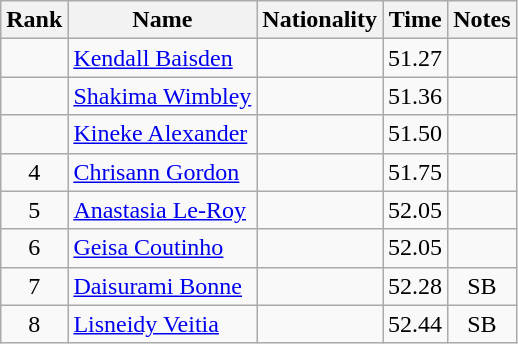<table class="wikitable sortable" style="text-align:center">
<tr>
<th>Rank</th>
<th>Name</th>
<th>Nationality</th>
<th>Time</th>
<th>Notes</th>
</tr>
<tr>
<td></td>
<td align=left><a href='#'>Kendall Baisden</a></td>
<td align=left></td>
<td>51.27</td>
<td></td>
</tr>
<tr>
<td></td>
<td align=left><a href='#'>Shakima Wimbley</a></td>
<td align=left></td>
<td>51.36</td>
<td></td>
</tr>
<tr>
<td></td>
<td align=left><a href='#'>Kineke Alexander</a></td>
<td align=left></td>
<td>51.50</td>
<td></td>
</tr>
<tr>
<td>4</td>
<td align=left><a href='#'>Chrisann Gordon</a></td>
<td align=left></td>
<td>51.75</td>
<td></td>
</tr>
<tr>
<td>5</td>
<td align=left><a href='#'>Anastasia Le-Roy</a></td>
<td align=left></td>
<td>52.05</td>
<td></td>
</tr>
<tr>
<td>6</td>
<td align=left><a href='#'>Geisa Coutinho</a></td>
<td align=left></td>
<td>52.05</td>
<td></td>
</tr>
<tr>
<td>7</td>
<td align=left><a href='#'>Daisurami Bonne</a></td>
<td align=left></td>
<td>52.28</td>
<td>SB</td>
</tr>
<tr>
<td>8</td>
<td align=left><a href='#'>Lisneidy Veitia</a></td>
<td align=left></td>
<td>52.44</td>
<td>SB</td>
</tr>
</table>
